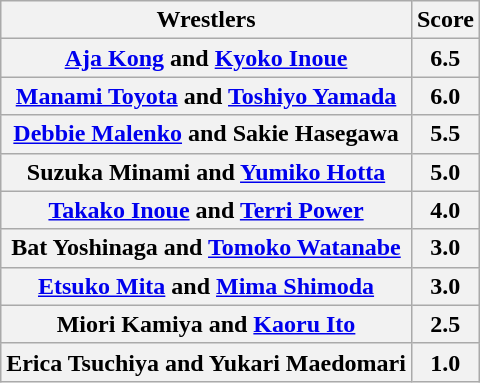<table class="wikitable" style="margin: 1em auto 1em auto">
<tr>
<th>Wrestlers</th>
<th>Score</th>
</tr>
<tr>
<th><a href='#'>Aja Kong</a> and <a href='#'>Kyoko Inoue</a></th>
<th>  6.5  </th>
</tr>
<tr>
<th><a href='#'>Manami Toyota</a> and <a href='#'>Toshiyo Yamada</a></th>
<th>6.0</th>
</tr>
<tr>
<th><a href='#'>Debbie Malenko</a> and Sakie Hasegawa</th>
<th>5.5</th>
</tr>
<tr>
<th>Suzuka Minami and <a href='#'>Yumiko Hotta</a></th>
<th>5.0</th>
</tr>
<tr>
<th><a href='#'>Takako Inoue</a> and <a href='#'>Terri Power</a></th>
<th>4.0</th>
</tr>
<tr>
<th>Bat Yoshinaga and <a href='#'>Tomoko Watanabe</a></th>
<th>3.0</th>
</tr>
<tr>
<th><a href='#'>Etsuko Mita</a> and <a href='#'>Mima Shimoda</a><br></th>
<th>3.0</th>
</tr>
<tr>
<th>Miori Kamiya and <a href='#'>Kaoru Ito</a></th>
<th>2.5</th>
</tr>
<tr>
<th>Erica Tsuchiya and Yukari Maedomari</th>
<th>1.0</th>
</tr>
</table>
